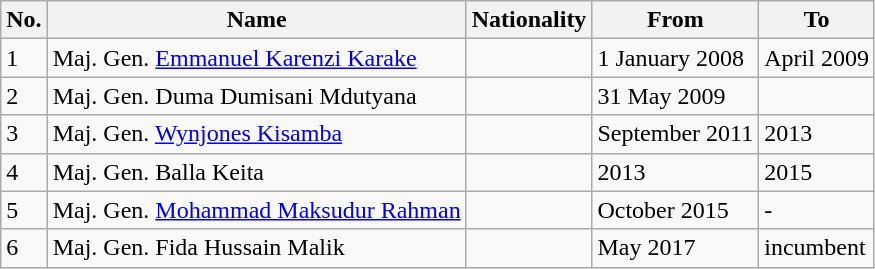<table class="wikitable">
<tr>
<th>No.</th>
<th>Name</th>
<th>Nationality</th>
<th>From</th>
<th>To</th>
</tr>
<tr>
<td>1</td>
<td>Maj. Gen. <a href='#'>Emmanuel Karenzi Karake</a></td>
<td></td>
<td>1 January 2008</td>
<td>April 2009</td>
</tr>
<tr>
<td>2</td>
<td>Maj. Gen. Duma Dumisani Mdutyana</td>
<td></td>
<td>31 May 2009</td>
<td></td>
</tr>
<tr>
<td>3</td>
<td>Maj. Gen. <a href='#'>Wynjones Kisamba</a></td>
<td></td>
<td>September 2011</td>
<td>2013</td>
</tr>
<tr>
<td>4</td>
<td>Maj. Gen. Balla Keita</td>
<td></td>
<td>2013</td>
<td>2015</td>
</tr>
<tr>
<td>5</td>
<td>Maj. Gen. <a href='#'>Mohammad Maksudur Rahman</a></td>
<td></td>
<td>October 2015</td>
<td>-</td>
</tr>
<tr>
<td>6</td>
<td>Maj. Gen. Fida Hussain Malik</td>
<td></td>
<td>May 2017</td>
<td>incumbent</td>
</tr>
</table>
